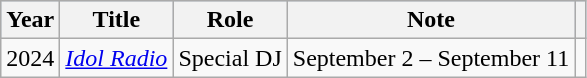<table class="wikitable sortable">
<tr style="background:#B0C4DE;">
<th>Year</th>
<th>Title</th>
<th>Role</th>
<th>Note</th>
<th></th>
</tr>
<tr>
<td>2024</td>
<td><em><a href='#'>Idol Radio</a></em></td>
<td>Special DJ</td>
<td>September 2 – September 11</td>
<td></td>
</tr>
</table>
